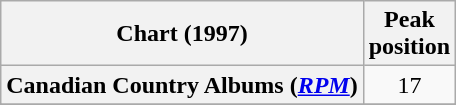<table class="wikitable sortable plainrowheaders" style="text-align:center">
<tr>
<th scope="col">Chart (1997)</th>
<th scope="col">Peak<br>position</th>
</tr>
<tr>
<th scope="row">Canadian Country Albums (<em><a href='#'>RPM</a></em>)</th>
<td>17</td>
</tr>
<tr>
</tr>
<tr>
</tr>
</table>
